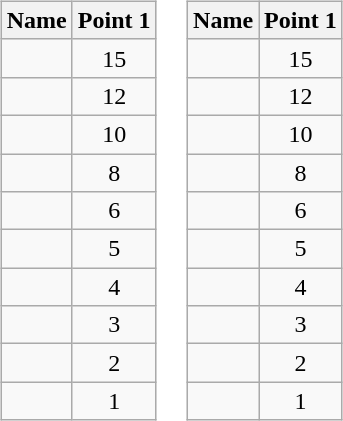<table border="0">
<tr>
<td valign="top"><br><table class="wikitable" style="text-align:center">
<tr>
<th>Name</th>
<th>Point 1</th>
</tr>
<tr>
<td align=left></td>
<td>15</td>
</tr>
<tr>
<td align=left></td>
<td>12</td>
</tr>
<tr>
<td align=left></td>
<td>10</td>
</tr>
<tr>
<td align=left></td>
<td>8</td>
</tr>
<tr>
<td align=left></td>
<td>6</td>
</tr>
<tr>
<td align=left></td>
<td>5</td>
</tr>
<tr>
<td align=left></td>
<td>4</td>
</tr>
<tr>
<td align=left></td>
<td>3</td>
</tr>
<tr>
<td align=left></td>
<td>2</td>
</tr>
<tr>
<td align=left></td>
<td>1</td>
</tr>
</table>
</td>
<td valign="top"><br><table class="wikitable" style="text-align:center">
<tr>
<th>Name</th>
<th>Point 1</th>
</tr>
<tr>
<td align=left></td>
<td>15</td>
</tr>
<tr>
<td align=left></td>
<td>12</td>
</tr>
<tr>
<td align=left></td>
<td>10</td>
</tr>
<tr>
<td align=left></td>
<td>8</td>
</tr>
<tr>
<td align=left></td>
<td>6</td>
</tr>
<tr>
<td align=left></td>
<td>5</td>
</tr>
<tr>
<td align=left></td>
<td>4</td>
</tr>
<tr>
<td align=left></td>
<td>3</td>
</tr>
<tr>
<td align=left></td>
<td>2</td>
</tr>
<tr>
<td align=left></td>
<td>1</td>
</tr>
</table>
</td>
</tr>
</table>
